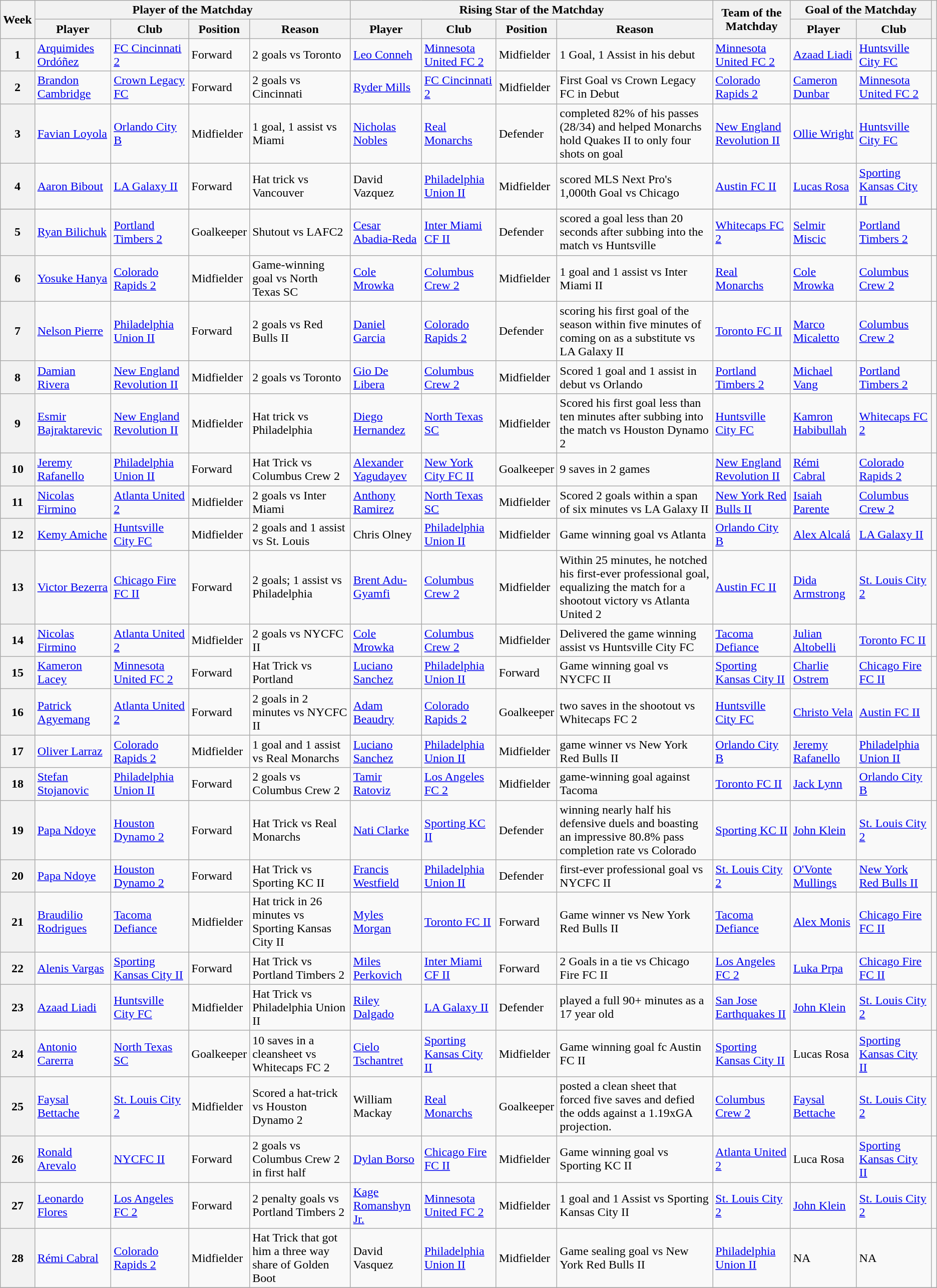<table class="wikitable">
<tr>
<th rowspan="2">Week</th>
<th colspan="4">Player of the Matchday</th>
<th colspan="4">Rising Star of the Matchday</th>
<th rowspan="2">Team of the Matchday</th>
<th colspan ="2">Goal of the Matchday</th>
<th rowspan="2"></th>
</tr>
<tr>
<th>Player</th>
<th>Club</th>
<th>Position</th>
<th>Reason</th>
<th>Player</th>
<th>Club</th>
<th>Position</th>
<th>Reason</th>
<th>Player</th>
<th>Club</th>
</tr>
<tr>
<th>1</th>
<td> <a href='#'>Arquimides Ordóñez</a></td>
<td><a href='#'>FC Cincinnati 2</a></td>
<td>Forward</td>
<td>2 goals vs Toronto</td>
<td> <a href='#'>Leo Conneh</a></td>
<td><a href='#'>Minnesota United FC 2</a></td>
<td>Midfielder</td>
<td>1 Goal, 1 Assist in his debut</td>
<td><a href='#'>Minnesota United FC 2</a></td>
<td> <a href='#'>Azaad Liadi</a></td>
<td><a href='#'>Huntsville City FC</a></td>
<td style="text-align:center"></td>
</tr>
<tr>
<th>2</th>
<td> <a href='#'>Brandon Cambridge</a></td>
<td><a href='#'>Crown Legacy FC</a></td>
<td>Forward</td>
<td>2 goals vs Cincinnati</td>
<td> <a href='#'>Ryder Mills</a></td>
<td><a href='#'>FC Cincinnati 2</a></td>
<td>Midfielder</td>
<td>First Goal vs Crown Legacy FC in Debut</td>
<td><a href='#'>Colorado Rapids 2</a></td>
<td> <a href='#'>Cameron Dunbar</a></td>
<td><a href='#'>Minnesota United FC 2</a></td>
<td style="text-align:center"></td>
</tr>
<tr>
<th>3</th>
<td> <a href='#'>Favian Loyola</a></td>
<td><a href='#'>Orlando City B</a></td>
<td>Midfielder</td>
<td>1 goal, 1 assist vs Miami</td>
<td> <a href='#'>Nicholas Nobles</a></td>
<td><a href='#'>Real Monarchs</a></td>
<td>Defender</td>
<td>completed 82% of his passes (28/34) and helped Monarchs hold Quakes II to only four shots on goal</td>
<td><a href='#'>New England Revolution II</a></td>
<td> <a href='#'>Ollie Wright</a></td>
<td><a href='#'>Huntsville City FC</a></td>
<td style="text-align:center"></td>
</tr>
<tr>
<th>4</th>
<td> <a href='#'>Aaron Bibout</a></td>
<td><a href='#'>LA Galaxy II</a></td>
<td>Forward</td>
<td>Hat trick vs Vancouver</td>
<td> David Vazquez</td>
<td><a href='#'>Philadelphia Union II</a></td>
<td>Midfielder</td>
<td>scored MLS Next Pro's 1,000th Goal vs Chicago</td>
<td><a href='#'>Austin FC II</a></td>
<td> <a href='#'>Lucas Rosa</a></td>
<td><a href='#'>Sporting Kansas City II</a></td>
<td style="text-align:center"></td>
</tr>
<tr>
</tr>
<tr>
<th>5</th>
<td> <a href='#'>Ryan Bilichuk</a></td>
<td><a href='#'>Portland Timbers 2</a></td>
<td>Goalkeeper</td>
<td>Shutout vs LAFC2</td>
<td> <a href='#'>Cesar Abadia-Reda</a></td>
<td><a href='#'>Inter Miami CF II</a></td>
<td>Defender</td>
<td>scored a goal less than 20 seconds after subbing into the match vs Huntsville</td>
<td><a href='#'>Whitecaps FC 2</a></td>
<td> <a href='#'>Selmir Miscic</a></td>
<td><a href='#'>Portland Timbers 2</a></td>
<td style="text-align:center"></td>
</tr>
<tr>
<th>6</th>
<td> <a href='#'>Yosuke Hanya</a></td>
<td><a href='#'>Colorado Rapids 2</a></td>
<td>Midfielder</td>
<td>Game-winning goal vs North Texas SC</td>
<td> <a href='#'>Cole Mrowka</a></td>
<td><a href='#'>Columbus Crew 2</a></td>
<td>Midfielder</td>
<td>1 goal and 1 assist vs Inter Miami II</td>
<td><a href='#'>Real Monarchs</a></td>
<td> <a href='#'>Cole Mrowka</a></td>
<td><a href='#'>Columbus Crew 2</a></td>
<td style="text-align:center"></td>
</tr>
<tr>
<th>7</th>
<td> <a href='#'>Nelson Pierre</a></td>
<td><a href='#'>Philadelphia Union II</a></td>
<td>Forward</td>
<td>2 goals vs Red Bulls II</td>
<td> <a href='#'>Daniel Garcia</a></td>
<td><a href='#'>Colorado Rapids 2</a></td>
<td>Defender</td>
<td>scoring his first goal of the season within five minutes of coming on as a substitute vs LA Galaxy II</td>
<td><a href='#'>Toronto FC II</a></td>
<td> <a href='#'>Marco Micaletto</a></td>
<td><a href='#'>Columbus Crew 2</a></td>
<td style="text-align:center"></td>
</tr>
<tr>
<th>8</th>
<td> <a href='#'>Damian Rivera</a></td>
<td><a href='#'>New England Revolution II</a></td>
<td>Midfielder</td>
<td>2 goals vs Toronto</td>
<td> <a href='#'>Gio De Libera</a></td>
<td><a href='#'>Columbus Crew 2</a></td>
<td>Midfielder</td>
<td>Scored 1 goal and 1 assist in debut vs Orlando</td>
<td><a href='#'>Portland Timbers 2</a></td>
<td> <a href='#'>Michael Vang</a></td>
<td><a href='#'>Portland Timbers 2</a></td>
<td style="text-align:center"></td>
</tr>
<tr>
<th>9</th>
<td> <a href='#'>Esmir Bajraktarevic</a></td>
<td><a href='#'>New England Revolution II</a></td>
<td>Midfielder</td>
<td>Hat trick vs Philadelphia</td>
<td> <a href='#'>Diego Hernandez</a></td>
<td><a href='#'>North Texas SC</a></td>
<td>Midfielder</td>
<td>Scored his first goal less than ten minutes after subbing into the match vs Houston Dynamo 2</td>
<td><a href='#'>Huntsville City FC</a></td>
<td> <a href='#'>Kamron Habibullah</a></td>
<td><a href='#'>Whitecaps FC 2</a></td>
<td style="text-align:center"></td>
</tr>
<tr>
<th>10</th>
<td> <a href='#'>Jeremy Rafanello</a></td>
<td><a href='#'>Philadelphia Union II</a></td>
<td>Forward</td>
<td>Hat Trick vs Columbus Crew 2</td>
<td> <a href='#'>Alexander Yagudayev</a></td>
<td><a href='#'>New York City FC II</a></td>
<td>Goalkeeper</td>
<td>9 saves in 2 games</td>
<td><a href='#'>New England Revolution II</a></td>
<td> <a href='#'>Rémi Cabral</a></td>
<td><a href='#'>Colorado Rapids 2</a></td>
<td style="text-align:center"></td>
</tr>
<tr>
<th>11</th>
<td> <a href='#'>Nicolas Firmino</a></td>
<td><a href='#'>Atlanta United 2</a></td>
<td>Midfielder</td>
<td>2 goals vs Inter Miami</td>
<td> <a href='#'>Anthony Ramirez</a></td>
<td><a href='#'>North Texas SC</a></td>
<td>Midfielder</td>
<td>Scored 2 goals within a span of six minutes vs LA Galaxy II</td>
<td><a href='#'>New York Red Bulls II</a></td>
<td> <a href='#'>Isaiah Parente</a></td>
<td><a href='#'>Columbus Crew 2</a></td>
<td style="text-align:center"></td>
</tr>
<tr>
<th>12</th>
<td> <a href='#'>Kemy Amiche</a></td>
<td><a href='#'>Huntsville City FC</a></td>
<td>Midfielder</td>
<td>2 goals and 1 assist vs St. Louis</td>
<td> Chris Olney</td>
<td><a href='#'>Philadelphia Union II</a></td>
<td>Midfielder</td>
<td>Game winning goal vs Atlanta</td>
<td><a href='#'>Orlando City B</a></td>
<td> <a href='#'>Alex Alcalá</a></td>
<td><a href='#'>LA Galaxy II</a></td>
<td style="text-align:center"></td>
</tr>
<tr>
<th>13</th>
<td> <a href='#'>Victor Bezerra</a></td>
<td><a href='#'>Chicago Fire FC II</a></td>
<td>Forward</td>
<td>2 goals; 1 assist vs Philadelphia</td>
<td> <a href='#'>Brent Adu-Gyamfi</a></td>
<td><a href='#'>Columbus Crew 2</a></td>
<td>Midfielder</td>
<td>Within 25 minutes, he notched his first-ever professional goal, equalizing the match for a shootout victory vs Atlanta United 2</td>
<td><a href='#'>Austin FC II</a></td>
<td> <a href='#'>Dida Armstrong</a></td>
<td><a href='#'>St. Louis City 2</a></td>
<td style="text-align:center"></td>
</tr>
<tr>
<th>14</th>
<td> <a href='#'>Nicolas Firmino</a></td>
<td><a href='#'>Atlanta United 2</a></td>
<td>Midfielder</td>
<td>2 goals vs NYCFC II</td>
<td> <a href='#'>Cole Mrowka</a></td>
<td><a href='#'>Columbus Crew 2</a></td>
<td>Midfielder</td>
<td>Delivered the game winning assist vs Huntsville City FC</td>
<td><a href='#'>Tacoma Defiance</a></td>
<td> <a href='#'>Julian Altobelli</a></td>
<td><a href='#'>Toronto FC II</a></td>
<td style="text-align:center"></td>
</tr>
<tr>
<th>15</th>
<td> <a href='#'>Kameron Lacey</a></td>
<td><a href='#'>Minnesota United FC 2</a></td>
<td>Forward</td>
<td>Hat Trick vs Portland</td>
<td> <a href='#'>Luciano Sanchez</a></td>
<td><a href='#'>Philadelphia Union II</a></td>
<td>Forward</td>
<td>Game winning goal vs NYCFC II</td>
<td><a href='#'>Sporting Kansas City II</a></td>
<td> <a href='#'>Charlie Ostrem</a></td>
<td><a href='#'>Chicago Fire FC II</a></td>
<td style="text-align:center"></td>
</tr>
<tr>
<th>16</th>
<td> <a href='#'> Patrick Agyemang</a></td>
<td><a href='#'>Atlanta United 2</a></td>
<td>Forward</td>
<td>2 goals in 2 minutes vs NYCFC II</td>
<td> <a href='#'>Adam Beaudry</a></td>
<td><a href='#'>Colorado Rapids 2</a></td>
<td>Goalkeeper</td>
<td>two saves in the shootout vs Whitecaps FC 2</td>
<td><a href='#'>Huntsville City FC</a></td>
<td> <a href='#'>Christo Vela</a></td>
<td><a href='#'>Austin FC II</a></td>
<td style="text-align:center"></td>
</tr>
<tr>
<th>17</th>
<td> <a href='#'>Oliver Larraz</a></td>
<td><a href='#'>Colorado Rapids 2</a></td>
<td>Midfielder</td>
<td>1 goal and 1 assist vs Real Monarchs</td>
<td> <a href='#'>Luciano Sanchez</a></td>
<td><a href='#'>Philadelphia Union II</a></td>
<td>Midfielder</td>
<td>game winner vs New York Red Bulls II</td>
<td><a href='#'>Orlando City B</a></td>
<td> <a href='#'>Jeremy Rafanello</a></td>
<td><a href='#'>Philadelphia Union II</a></td>
<td style="text-align:center"></td>
</tr>
<tr>
<th>18</th>
<td> <a href='#'> Stefan Stojanovic</a></td>
<td><a href='#'>Philadelphia Union II</a></td>
<td>Forward</td>
<td>2 goals vs Columbus Crew 2</td>
<td> <a href='#'>Tamir Ratoviz</a></td>
<td><a href='#'>Los Angeles FC 2</a></td>
<td>Midfielder</td>
<td>game-winning goal against Tacoma</td>
<td><a href='#'>Toronto FC II</a></td>
<td> <a href='#'>Jack Lynn</a></td>
<td><a href='#'>Orlando City B</a></td>
<td style="text-align:center"></td>
</tr>
<tr>
<th>19</th>
<td> <a href='#'>Papa Ndoye</a></td>
<td><a href='#'>Houston Dynamo 2</a></td>
<td>Forward</td>
<td>Hat Trick vs Real Monarchs</td>
<td> <a href='#'>Nati Clarke</a></td>
<td><a href='#'>Sporting KC II</a></td>
<td>Defender</td>
<td>winning nearly half his defensive duels and boasting an impressive 80.8% pass completion rate vs Colorado</td>
<td><a href='#'>Sporting KC II</a></td>
<td> <a href='#'>John Klein</a></td>
<td><a href='#'>St. Louis City 2</a></td>
<td style="text-align:center"></td>
</tr>
<tr>
<th>20</th>
<td> <a href='#'>Papa Ndoye</a></td>
<td><a href='#'>Houston Dynamo 2</a></td>
<td>Forward</td>
<td>Hat Trick vs Sporting KC II</td>
<td> <a href='#'>Francis Westfield</a></td>
<td><a href='#'>Philadelphia Union II</a></td>
<td>Defender</td>
<td>first-ever professional goal vs NYCFC II</td>
<td><a href='#'>St. Louis City 2</a></td>
<td> <a href='#'>O'Vonte Mullings</a></td>
<td><a href='#'>New York Red Bulls II</a></td>
<td style="text-align:center"></td>
</tr>
<tr>
<th>21</th>
<td> <a href='#'>Braudilio Rodrigues</a></td>
<td><a href='#'>Tacoma Defiance</a></td>
<td>Midfielder</td>
<td>Hat trick in 26 minutes vs Sporting Kansas City II</td>
<td> <a href='#'>Myles Morgan</a></td>
<td><a href='#'>Toronto FC II</a></td>
<td>Forward</td>
<td>Game winner vs New York Red Bulls II</td>
<td><a href='#'>Tacoma Defiance</a></td>
<td> <a href='#'>Alex Monis</a></td>
<td><a href='#'>Chicago Fire FC II</a></td>
<td style="text-align:center"></td>
</tr>
<tr>
<th>22</th>
<td> <a href='#'>Alenis Vargas</a></td>
<td><a href='#'>Sporting Kansas City II</a></td>
<td>Forward</td>
<td>Hat Trick vs Portland Timbers 2</td>
<td> <a href='#'>Miles Perkovich</a></td>
<td><a href='#'>Inter Miami CF II</a></td>
<td>Forward</td>
<td>2 Goals in a tie vs Chicago Fire FC II</td>
<td><a href='#'>Los Angeles FC 2</a></td>
<td> <a href='#'>Luka Prpa</a></td>
<td><a href='#'>Chicago Fire FC II</a></td>
<td style="text-align:center"></td>
</tr>
<tr>
<th>23</th>
<td> <a href='#'>Azaad Liadi</a></td>
<td><a href='#'>Huntsville City FC</a></td>
<td>Midfielder</td>
<td>Hat Trick vs Philadelphia Union II</td>
<td> <a href='#'>Riley Dalgado</a></td>
<td><a href='#'>LA Galaxy II</a></td>
<td>Defender</td>
<td>played a full 90+ minutes as a 17 year old</td>
<td><a href='#'>San Jose Earthquakes II</a></td>
<td> <a href='#'>John Klein</a></td>
<td><a href='#'>St. Louis City 2</a></td>
<td style="text-align:center"></td>
</tr>
<tr>
<th>24</th>
<td> <a href='#'>Antonio Carerra</a></td>
<td><a href='#'>North Texas SC</a></td>
<td>Goalkeeper</td>
<td>10 saves in a cleansheet vs Whitecaps FC 2</td>
<td> <a href='#'>Cielo Tschantret</a></td>
<td><a href='#'>Sporting Kansas City II</a></td>
<td>Midfielder</td>
<td>Game winning goal fc Austin FC II</td>
<td><a href='#'>Sporting Kansas City II</a></td>
<td> Lucas Rosa</td>
<td><a href='#'>Sporting Kansas City II</a></td>
<td style="text-align:center"></td>
</tr>
<tr>
<th>25</th>
<td> <a href='#'>Faysal Bettache</a></td>
<td><a href='#'>St. Louis City 2</a></td>
<td>Midfielder</td>
<td>Scored a hat-trick vs Houston Dynamo 2</td>
<td> William Mackay</td>
<td><a href='#'>Real Monarchs</a></td>
<td>Goalkeeper</td>
<td>posted a clean sheet that forced five saves and defied the odds against a 1.19xGA projection.</td>
<td><a href='#'>Columbus Crew 2</a></td>
<td> <a href='#'>Faysal Bettache</a></td>
<td><a href='#'>St. Louis City 2</a></td>
<td style="text-align:center"></td>
</tr>
<tr>
<th>26</th>
<td> <a href='#'>Ronald Arevalo</a></td>
<td><a href='#'>NYCFC II</a></td>
<td>Forward</td>
<td>2 goals vs Columbus Crew 2 in first half</td>
<td> <a href='#'>Dylan Borso</a></td>
<td><a href='#'>Chicago Fire FC II</a></td>
<td>Midfielder</td>
<td>Game winning goal vs Sporting KC II</td>
<td><a href='#'>Atlanta United 2</a></td>
<td> Luca Rosa</td>
<td><a href='#'>Sporting Kansas City II</a></td>
<td style="text-align:center"></td>
</tr>
<tr>
<th>27</th>
<td> <a href='#'> Leonardo Flores</a></td>
<td><a href='#'>Los Angeles FC 2</a></td>
<td>Forward</td>
<td>2 penalty goals vs Portland Timbers 2</td>
<td> <a href='#'>Kage Romanshyn Jr.</a></td>
<td><a href='#'>Minnesota United FC 2</a></td>
<td>Midfielder</td>
<td>1 goal and 1 Assist vs Sporting Kansas City II</td>
<td><a href='#'>St. Louis City 2</a></td>
<td> <a href='#'>John Klein</a></td>
<td><a href='#'>St. Louis City 2</a></td>
<td style="text-align:center"></td>
</tr>
<tr>
<th>28</th>
<td> <a href='#'>Rémi Cabral</a></td>
<td><a href='#'>Colorado Rapids 2</a></td>
<td>Midfielder</td>
<td>Hat Trick that got him a three way share of Golden Boot</td>
<td> David Vasquez</td>
<td><a href='#'>Philadelphia Union II</a></td>
<td>Midfielder</td>
<td>Game sealing goal vs New York Red Bulls II</td>
<td><a href='#'>Philadelphia Union II</a></td>
<td>NA</td>
<td>NA</td>
<td style="text-align:center"></td>
</tr>
<tr>
</tr>
</table>
